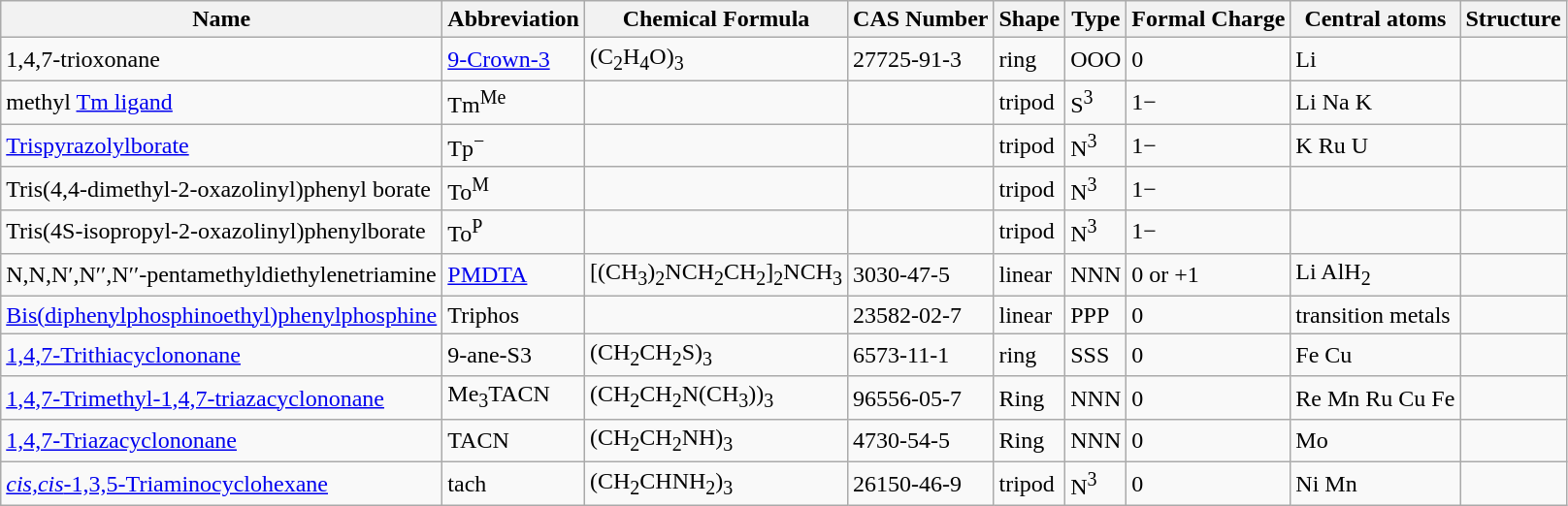<table class="wikitable">
<tr>
<th>Name</th>
<th>Abbreviation</th>
<th>Chemical Formula</th>
<th>CAS Number</th>
<th>Shape</th>
<th>Type</th>
<th>Formal Charge</th>
<th>Central atoms</th>
<th>Structure</th>
</tr>
<tr>
<td>1,4,7-trioxonane</td>
<td><a href='#'>9-Crown-3</a></td>
<td>(C<sub>2</sub>H<sub>4</sub>O)<sub>3</sub></td>
<td>27725-91-3</td>
<td>ring</td>
<td>OOO</td>
<td>0</td>
<td>Li</td>
<td></td>
</tr>
<tr>
<td>methyl <a href='#'>Tm ligand</a></td>
<td>Tm<sup>Me</sup></td>
<td></td>
<td></td>
<td>tripod</td>
<td>S<sup>3</sup></td>
<td>1−</td>
<td>Li Na K</td>
<td></td>
</tr>
<tr>
<td><a href='#'>Trispyrazolylborate</a></td>
<td>Tp<sup>−</sup></td>
<td></td>
<td></td>
<td>tripod</td>
<td>N<sup>3</sup></td>
<td>1−</td>
<td>K Ru U</td>
<td></td>
</tr>
<tr>
<td>Tris(4,4-dimethyl-2-oxazolinyl)phenyl borate</td>
<td>To<sup>M</sup></td>
<td></td>
<td></td>
<td>tripod</td>
<td>N<sup>3</sup></td>
<td>1−</td>
<td></td>
<td></td>
</tr>
<tr>
<td>Tris(4S-isopropyl-2-oxazolinyl)phenylborate</td>
<td>To<sup>P</sup></td>
<td></td>
<td></td>
<td>tripod</td>
<td>N<sup>3</sup></td>
<td>1−</td>
<td></td>
<td></td>
</tr>
<tr>
<td>N,N,N′,N′′,N′′-pentamethyldiethylenetriamine</td>
<td><a href='#'>PMDTA</a></td>
<td>[(CH<sub>3</sub>)<sub>2</sub>NCH<sub>2</sub>CH<sub>2</sub>]<sub>2</sub>NCH<sub>3</sub></td>
<td>3030-47-5</td>
<td>linear</td>
<td>NNN</td>
<td>0 or +1</td>
<td>Li AlH<sub>2</sub></td>
<td></td>
</tr>
<tr>
<td><a href='#'>Bis(diphenylphosphinoethyl)phenylphosphine</a></td>
<td>Triphos</td>
<td></td>
<td>23582-02-7</td>
<td>linear</td>
<td>PPP</td>
<td>0</td>
<td>transition metals</td>
<td></td>
</tr>
<tr>
<td><a href='#'>1,4,7-Trithiacyclononane</a></td>
<td>9-ane-S3</td>
<td>(CH<sub>2</sub>CH<sub>2</sub>S)<sub>3</sub></td>
<td>6573-11-1</td>
<td>ring</td>
<td>SSS</td>
<td>0</td>
<td>Fe Cu</td>
<td></td>
</tr>
<tr>
<td><a href='#'>1,4,7-Trimethyl-1,4,7-triazacyclononane</a></td>
<td>Me<sub>3</sub>TACN</td>
<td>(CH<sub>2</sub>CH<sub>2</sub>N(CH<sub>3</sub>))<sub>3</sub></td>
<td>96556-05-7</td>
<td>Ring</td>
<td>NNN</td>
<td>0</td>
<td>Re Mn Ru Cu Fe</td>
<td></td>
</tr>
<tr>
<td><a href='#'>1,4,7-Triazacyclononane</a></td>
<td>TACN</td>
<td>(CH<sub>2</sub>CH<sub>2</sub>NH)<sub>3</sub></td>
<td>4730-54-5</td>
<td>Ring</td>
<td>NNN</td>
<td>0</td>
<td>Mo</td>
<td></td>
</tr>
<tr>
<td><a href='#'><em>cis,cis</em>-1,3,5-Triaminocyclohexane</a></td>
<td>tach</td>
<td>(CH<sub>2</sub>CHNH<sub>2</sub>)<sub>3</sub></td>
<td>26150-46-9</td>
<td>tripod</td>
<td>N<sup>3</sup></td>
<td>0</td>
<td>Ni Mn</td>
<td></td>
</tr>
</table>
